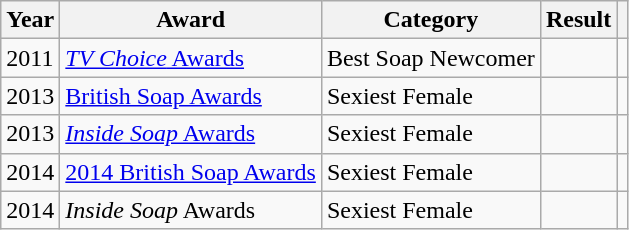<table class="wikitable sortable">
<tr>
<th>Year</th>
<th>Award</th>
<th>Category</th>
<th>Result</th>
<th scope=col class=unsortable></th>
</tr>
<tr>
<td>2011</td>
<td><a href='#'><em>TV Choice</em> Awards</a></td>
<td>Best Soap Newcomer</td>
<td></td>
<td align="center"></td>
</tr>
<tr>
<td>2013</td>
<td><a href='#'>British Soap Awards</a></td>
<td>Sexiest Female</td>
<td></td>
<td align="center"></td>
</tr>
<tr>
<td>2013</td>
<td><a href='#'><em>Inside Soap</em> Awards</a></td>
<td>Sexiest Female</td>
<td></td>
<td align="center"></td>
</tr>
<tr>
<td>2014</td>
<td><a href='#'>2014 British Soap Awards</a></td>
<td>Sexiest Female</td>
<td></td>
<td align="center"></td>
</tr>
<tr>
<td>2014</td>
<td><em>Inside Soap</em> Awards</td>
<td>Sexiest Female</td>
<td></td>
<td align="center"></td>
</tr>
</table>
